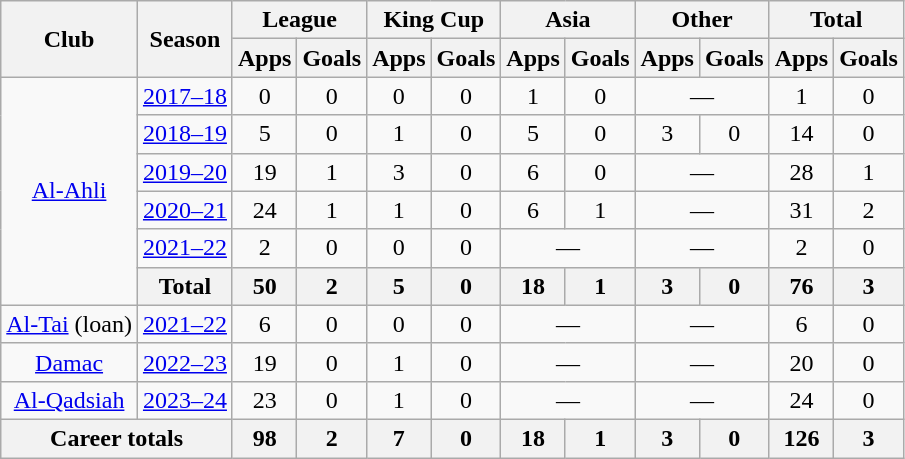<table class="wikitable" style="text-align: center">
<tr>
<th rowspan=2>Club</th>
<th rowspan=2>Season</th>
<th colspan=2>League</th>
<th colspan=2>King Cup</th>
<th colspan=2>Asia</th>
<th colspan=2>Other</th>
<th colspan=2>Total</th>
</tr>
<tr>
<th>Apps</th>
<th>Goals</th>
<th>Apps</th>
<th>Goals</th>
<th>Apps</th>
<th>Goals</th>
<th>Apps</th>
<th>Goals</th>
<th>Apps</th>
<th>Goals</th>
</tr>
<tr>
<td rowspan=6><a href='#'>Al-Ahli</a></td>
<td><a href='#'>2017–18</a></td>
<td>0</td>
<td>0</td>
<td>0</td>
<td>0</td>
<td>1</td>
<td>0</td>
<td colspan=2>—</td>
<td>1</td>
<td>0</td>
</tr>
<tr>
<td><a href='#'>2018–19</a></td>
<td>5</td>
<td>0</td>
<td>1</td>
<td>0</td>
<td>5</td>
<td>0</td>
<td>3</td>
<td>0</td>
<td>14</td>
<td>0</td>
</tr>
<tr>
<td><a href='#'>2019–20</a></td>
<td>19</td>
<td>1</td>
<td>3</td>
<td>0</td>
<td>6</td>
<td>0</td>
<td colspan=2>—</td>
<td>28</td>
<td>1</td>
</tr>
<tr>
<td><a href='#'>2020–21</a></td>
<td>24</td>
<td>1</td>
<td>1</td>
<td>0</td>
<td>6</td>
<td>1</td>
<td colspan=2>—</td>
<td>31</td>
<td>2</td>
</tr>
<tr>
<td><a href='#'>2021–22</a></td>
<td>2</td>
<td>0</td>
<td>0</td>
<td>0</td>
<td colspan=2>—</td>
<td colspan=2>—</td>
<td>2</td>
<td>0</td>
</tr>
<tr>
<th>Total</th>
<th>50</th>
<th>2</th>
<th>5</th>
<th>0</th>
<th>18</th>
<th>1</th>
<th>3</th>
<th>0</th>
<th>76</th>
<th>3</th>
</tr>
<tr>
<td><a href='#'>Al-Tai</a> (loan)</td>
<td><a href='#'>2021–22</a></td>
<td>6</td>
<td>0</td>
<td>0</td>
<td>0</td>
<td colspan=2>—</td>
<td colspan=2>—</td>
<td>6</td>
<td>0</td>
</tr>
<tr>
<td><a href='#'>Damac</a></td>
<td><a href='#'>2022–23</a></td>
<td>19</td>
<td>0</td>
<td>1</td>
<td>0</td>
<td colspan=2>—</td>
<td colspan=2>—</td>
<td>20</td>
<td>0</td>
</tr>
<tr>
<td><a href='#'>Al-Qadsiah</a></td>
<td><a href='#'>2023–24</a></td>
<td>23</td>
<td>0</td>
<td>1</td>
<td>0</td>
<td colspan=2>—</td>
<td colspan=2>—</td>
<td>24</td>
<td>0</td>
</tr>
<tr>
<th colspan=2>Career totals</th>
<th>98</th>
<th>2</th>
<th>7</th>
<th>0</th>
<th>18</th>
<th>1</th>
<th>3</th>
<th>0</th>
<th>126</th>
<th>3</th>
</tr>
</table>
